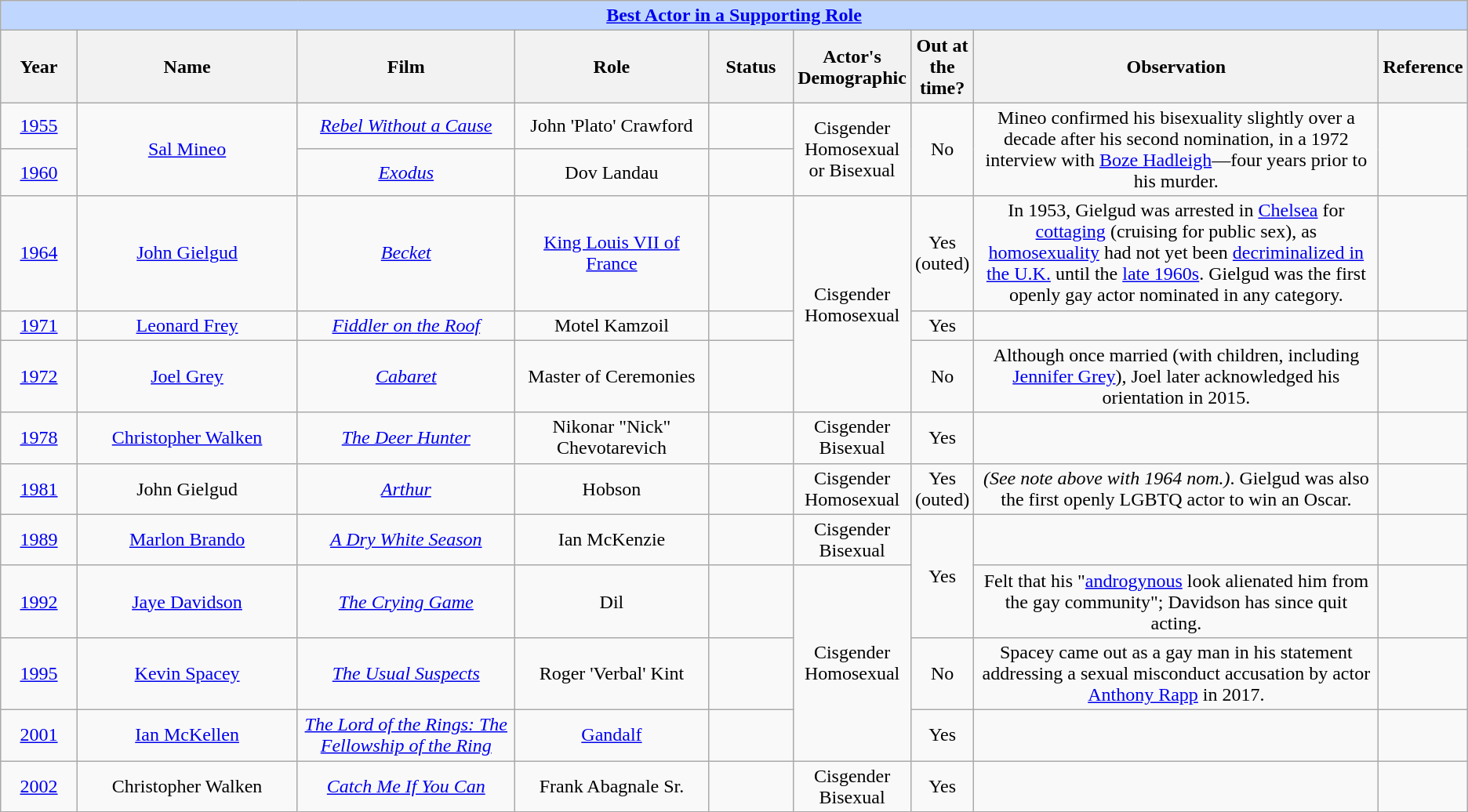<table class="wikitable" style="text-align: center">
<tr style="background:#bfd7ff;">
<td colspan="10" style="text-align:center;"><strong><a href='#'>Best Actor in a Supporting Role</a></strong></td>
</tr>
<tr style="background:#ebf5ff;">
<th style="width:075px;">Year</th>
<th style="width:250px;">Name</th>
<th style="width:250px;">Film</th>
<th style="width:200px;">Role</th>
<th style="width:080px;">Status</th>
<th style="width:080px;">Actor's Demographic</th>
<th>Out at the time?</th>
<th style="width:500px;">Observation</th>
<th style="width:050px;">Reference</th>
</tr>
<tr>
<td><a href='#'>1955</a></td>
<td rowspan="2"><a href='#'>Sal Mineo</a></td>
<td><em><a href='#'>Rebel Without a Cause</a></em></td>
<td>John 'Plato' Crawford</td>
<td></td>
<td rowspan="2">Cisgender Homosexual or Bisexual</td>
<td rowspan="2">No</td>
<td rowspan="2">Mineo confirmed his bisexuality slightly over a decade after his second nomination, in a 1972 interview with <a href='#'>Boze Hadleigh</a>—four years prior to his murder.</td>
<td rowspan="2"></td>
</tr>
<tr>
<td><a href='#'>1960</a></td>
<td><em><a href='#'>Exodus</a></em></td>
<td>Dov Landau</td>
<td></td>
</tr>
<tr>
<td><a href='#'>1964</a></td>
<td><a href='#'>John Gielgud</a></td>
<td><em><a href='#'>Becket</a></em></td>
<td><a href='#'>King Louis VII of France</a></td>
<td></td>
<td rowspan="3">Cisgender Homosexual</td>
<td>Yes (outed)</td>
<td>In 1953, Gielgud was arrested in <a href='#'>Chelsea</a> for <a href='#'>cottaging</a> (cruising for public sex), as <a href='#'>homosexuality</a> had not yet been <a href='#'>decriminalized in the U.K.</a> until the <a href='#'>late 1960s</a>.  Gielgud was the first openly gay actor nominated in any category.</td>
<td></td>
</tr>
<tr>
<td><a href='#'>1971</a></td>
<td><a href='#'>Leonard Frey</a></td>
<td><em><a href='#'>Fiddler on the Roof</a></em></td>
<td>Motel Kamzoil</td>
<td></td>
<td>Yes</td>
<td></td>
<td></td>
</tr>
<tr>
<td><a href='#'>1972</a></td>
<td><a href='#'>Joel Grey</a></td>
<td><em><a href='#'>Cabaret</a></em></td>
<td>Master of Ceremonies</td>
<td></td>
<td>No</td>
<td>Although once married (with children, including <a href='#'>Jennifer Grey</a>), Joel later acknowledged his orientation in 2015.</td>
<td></td>
</tr>
<tr>
<td><a href='#'>1978</a></td>
<td><a href='#'>Christopher Walken</a></td>
<td><em><a href='#'>The Deer Hunter</a></em></td>
<td>Nikonar "Nick" Chevotarevich</td>
<td></td>
<td>Cisgender Bisexual</td>
<td>Yes</td>
<td></td>
<td></td>
</tr>
<tr>
<td><a href='#'>1981</a></td>
<td>John Gielgud</td>
<td><em><a href='#'>Arthur</a></em></td>
<td>Hobson</td>
<td></td>
<td>Cisgender Homosexual</td>
<td>Yes (outed)</td>
<td><em>(See note above with 1964 nom.)</em>. Gielgud was also the first openly LGBTQ actor to win an Oscar.</td>
<td></td>
</tr>
<tr>
<td><a href='#'>1989</a></td>
<td><a href='#'>Marlon Brando</a></td>
<td><em><a href='#'>A Dry White Season</a></em></td>
<td>Ian McKenzie</td>
<td></td>
<td>Cisgender Bisexual</td>
<td rowspan="2">Yes</td>
<td></td>
<td></td>
</tr>
<tr>
<td><a href='#'>1992</a></td>
<td><a href='#'>Jaye Davidson</a></td>
<td><em><a href='#'>The Crying Game</a></em></td>
<td>Dil</td>
<td></td>
<td rowspan="3">Cisgender Homosexual</td>
<td>Felt that his "<a href='#'>androgynous</a> look alienated him from the gay community"; Davidson has since quit acting.</td>
<td></td>
</tr>
<tr>
<td><a href='#'>1995</a></td>
<td><a href='#'>Kevin Spacey</a></td>
<td><em><a href='#'>The Usual Suspects</a></em></td>
<td>Roger 'Verbal' Kint</td>
<td></td>
<td>No</td>
<td>Spacey came out as a gay man in his statement addressing a sexual misconduct accusation by actor <a href='#'>Anthony Rapp</a> in 2017.</td>
<td></td>
</tr>
<tr>
<td><a href='#'>2001</a></td>
<td><a href='#'>Ian McKellen</a></td>
<td><em><a href='#'>The Lord of the Rings: The Fellowship of the Ring</a></em></td>
<td><a href='#'>Gandalf</a></td>
<td></td>
<td>Yes</td>
<td></td>
<td></td>
</tr>
<tr>
<td><a href='#'>2002</a></td>
<td>Christopher Walken</td>
<td><em><a href='#'>Catch Me If You Can</a></em></td>
<td>Frank Abagnale Sr.</td>
<td></td>
<td>Cisgender Bisexual</td>
<td>Yes</td>
<td></td>
<td></td>
</tr>
</table>
